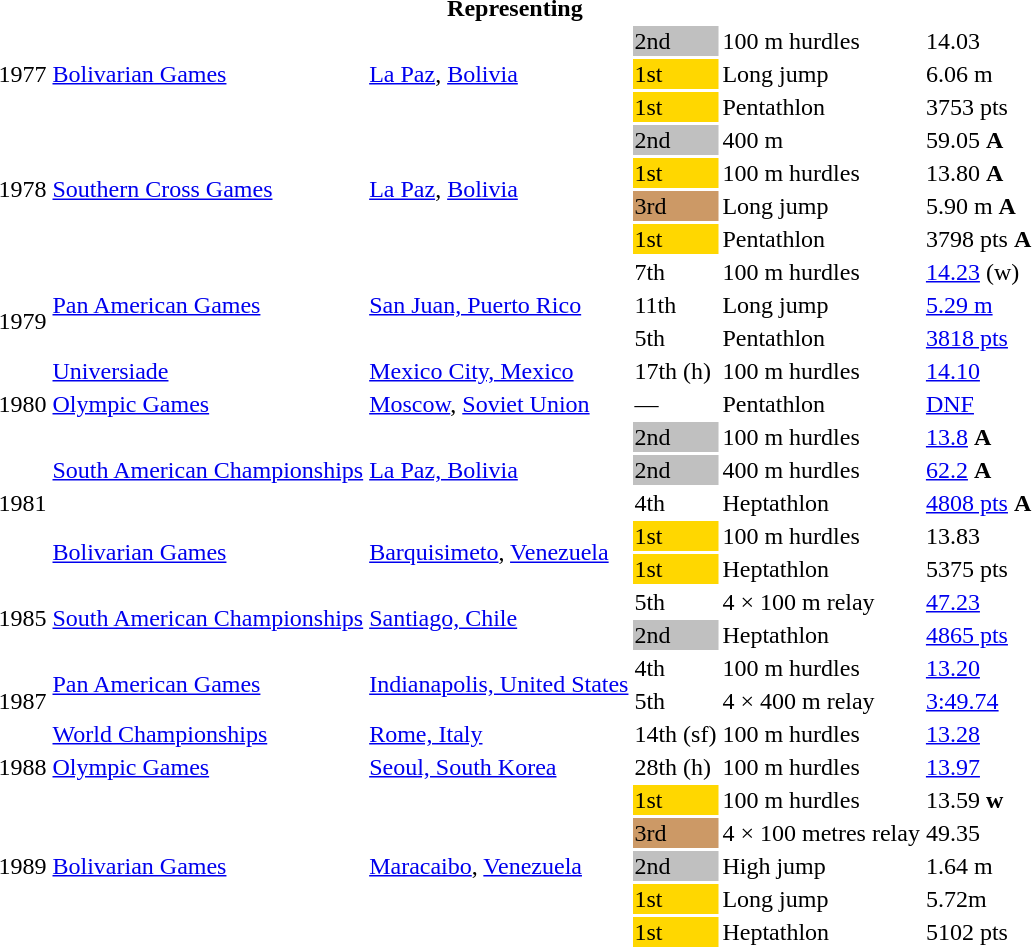<table>
<tr>
<th colspan="6">Representing </th>
</tr>
<tr>
<td rowspan = "3">1977</td>
<td rowspan = "3"><a href='#'>Bolivarian Games</a></td>
<td rowspan = "3"><a href='#'>La Paz</a>, <a href='#'>Bolivia</a></td>
<td bgcolor=silver>2nd</td>
<td>100 m hurdles</td>
<td>14.03</td>
</tr>
<tr>
<td bgcolor=gold>1st</td>
<td>Long jump</td>
<td>6.06 m</td>
</tr>
<tr>
<td bgcolor=gold>1st</td>
<td>Pentathlon</td>
<td>3753 pts</td>
</tr>
<tr>
<td rowspan = "4">1978</td>
<td rowspan = "4"><a href='#'>Southern Cross Games</a></td>
<td rowspan = "4"><a href='#'>La Paz</a>, <a href='#'>Bolivia</a></td>
<td bgcolor=silver>2nd</td>
<td>400 m</td>
<td>59.05 <strong>A</strong></td>
</tr>
<tr>
<td bgcolor=gold>1st</td>
<td>100 m hurdles</td>
<td>13.80 <strong>A</strong></td>
</tr>
<tr>
<td bgcolor=cc9966>3rd</td>
<td>Long jump</td>
<td>5.90 m <strong>A</strong></td>
</tr>
<tr>
<td bgcolor=gold>1st</td>
<td>Pentathlon</td>
<td>3798 pts <strong>A</strong></td>
</tr>
<tr>
<td rowspan=4>1979</td>
<td rowspan=3><a href='#'>Pan American Games</a></td>
<td rowspan=3><a href='#'>San Juan, Puerto Rico</a></td>
<td>7th</td>
<td>100 m hurdles</td>
<td><a href='#'>14.23</a> (w)</td>
</tr>
<tr>
<td>11th</td>
<td>Long jump</td>
<td><a href='#'>5.29 m</a></td>
</tr>
<tr>
<td>5th</td>
<td>Pentathlon</td>
<td><a href='#'>3818 pts</a></td>
</tr>
<tr>
<td><a href='#'>Universiade</a></td>
<td><a href='#'>Mexico City, Mexico</a></td>
<td>17th (h)</td>
<td>100 m hurdles</td>
<td><a href='#'>14.10</a></td>
</tr>
<tr>
<td>1980</td>
<td><a href='#'>Olympic Games</a></td>
<td><a href='#'>Moscow</a>, <a href='#'>Soviet Union</a></td>
<td>—</td>
<td>Pentathlon</td>
<td><a href='#'>DNF</a></td>
</tr>
<tr>
<td rowspan=5>1981</td>
<td rowspan=3><a href='#'>South American Championships</a></td>
<td rowspan=3><a href='#'>La Paz, Bolivia</a></td>
<td bgcolor="silver">2nd</td>
<td>100 m hurdles</td>
<td><a href='#'>13.8</a> <strong>A</strong></td>
</tr>
<tr>
<td bgcolor="silver">2nd</td>
<td>400 m hurdles</td>
<td><a href='#'>62.2</a> <strong>A</strong></td>
</tr>
<tr>
<td>4th</td>
<td>Heptathlon</td>
<td><a href='#'>4808 pts</a> <strong>A</strong></td>
</tr>
<tr>
<td rowspan=2><a href='#'>Bolivarian Games</a></td>
<td rowspan=2><a href='#'>Barquisimeto</a>, <a href='#'>Venezuela</a></td>
<td bgcolor=gold>1st</td>
<td>100 m hurdles</td>
<td>13.83</td>
</tr>
<tr>
<td bgcolor=gold>1st</td>
<td>Heptathlon</td>
<td>5375 pts</td>
</tr>
<tr>
<td rowspan=2>1985</td>
<td rowspan=2><a href='#'>South American Championships</a></td>
<td rowspan=2><a href='#'>Santiago, Chile</a></td>
<td>5th</td>
<td>4 × 100 m relay</td>
<td><a href='#'>47.23</a></td>
</tr>
<tr>
<td bgcolor="silver">2nd</td>
<td>Heptathlon</td>
<td><a href='#'>4865 pts</a></td>
</tr>
<tr>
<td rowspan=3>1987</td>
<td rowspan=2><a href='#'>Pan American Games</a></td>
<td rowspan=2><a href='#'>Indianapolis, United States</a></td>
<td>4th</td>
<td>100 m hurdles</td>
<td><a href='#'>13.20</a></td>
</tr>
<tr>
<td>5th</td>
<td>4 × 400 m relay</td>
<td><a href='#'>3:49.74</a></td>
</tr>
<tr>
<td><a href='#'>World Championships</a></td>
<td><a href='#'>Rome, Italy</a></td>
<td>14th (sf)</td>
<td>100 m hurdles</td>
<td><a href='#'>13.28</a></td>
</tr>
<tr>
<td>1988</td>
<td><a href='#'>Olympic Games</a></td>
<td><a href='#'>Seoul, South Korea</a></td>
<td>28th (h)</td>
<td>100 m hurdles</td>
<td><a href='#'>13.97</a></td>
</tr>
<tr>
<td rowspan=5>1989</td>
<td rowspan=5><a href='#'>Bolivarian Games</a></td>
<td rowspan=5><a href='#'>Maracaibo</a>, <a href='#'>Venezuela</a></td>
<td bgcolor=gold>1st</td>
<td>100 m hurdles</td>
<td>13.59 <strong>w</strong></td>
</tr>
<tr>
<td bgcolor=cc9966>3rd</td>
<td>4 × 100 metres relay</td>
<td>49.35</td>
</tr>
<tr>
<td bgcolor=silver>2nd</td>
<td>High jump</td>
<td>1.64 m</td>
</tr>
<tr>
<td bgcolor=gold>1st</td>
<td>Long jump</td>
<td>5.72m</td>
</tr>
<tr>
<td bgcolor=gold>1st</td>
<td>Heptathlon</td>
<td>5102 pts</td>
</tr>
</table>
